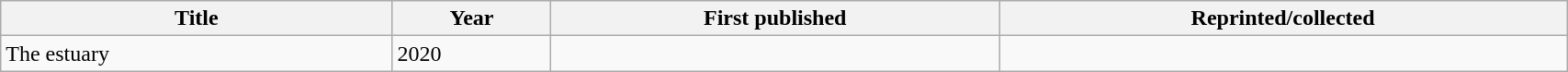<table class='wikitable sortable' width='90%'>
<tr>
<th width=25%>Title</th>
<th>Year</th>
<th>First published</th>
<th>Reprinted/collected</th>
</tr>
<tr>
<td>The estuary</td>
<td>2020</td>
<td></td>
<td></td>
</tr>
</table>
